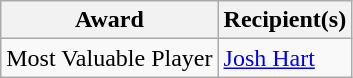<table class="wikitable">
<tr>
<th>Award</th>
<th>Recipient(s)</th>
</tr>
<tr>
<td>Most Valuable Player</td>
<td><a href='#'>Josh Hart</a> </td>
</tr>
</table>
